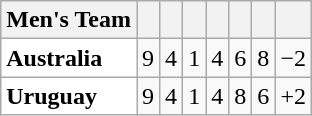<table class="wikitable" style="text-align:center">
<tr>
<th>Men's Team</th>
<th></th>
<th></th>
<th></th>
<th></th>
<th></th>
<th></th>
<th></th>
</tr>
<tr>
<td style="background:#FFF; color:#000; text-align:left;"><strong> Australia</strong></td>
<td>9</td>
<td>4</td>
<td>1</td>
<td>4</td>
<td>6</td>
<td>8</td>
<td>−2</td>
</tr>
<tr>
<td style="background:#FFF; color:#000; text-align:left;"><strong> Uruguay</strong></td>
<td>9</td>
<td>4</td>
<td>1</td>
<td>4</td>
<td>8</td>
<td>6</td>
<td>+2</td>
</tr>
</table>
